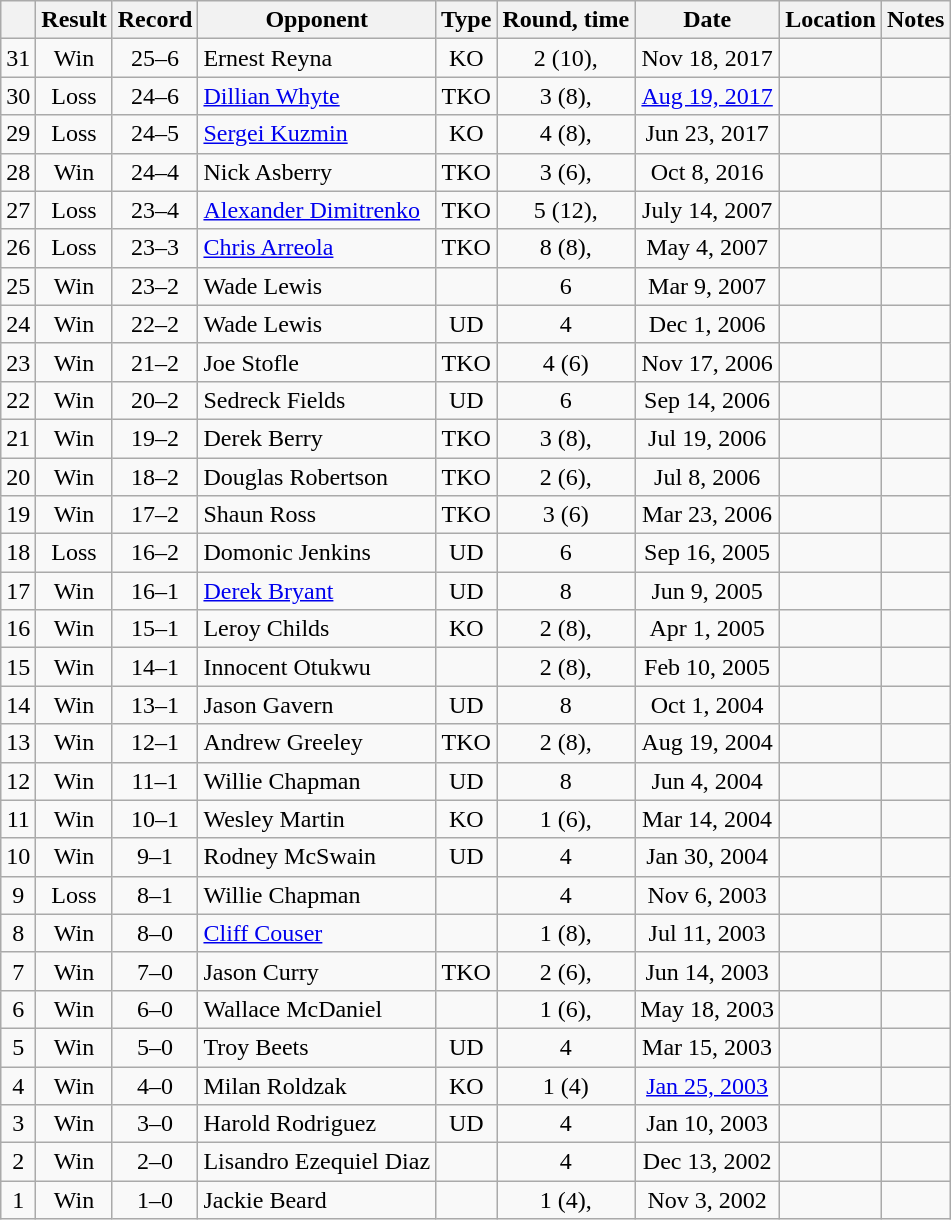<table class="wikitable" style="text-align:center">
<tr>
<th></th>
<th>Result</th>
<th>Record</th>
<th>Opponent</th>
<th>Type</th>
<th>Round, time</th>
<th>Date</th>
<th>Location</th>
<th>Notes</th>
</tr>
<tr>
<td>31</td>
<td>Win</td>
<td>25–6</td>
<td style="text-align:left;">Ernest Reyna</td>
<td>KO</td>
<td>2 (10), </td>
<td>Nov 18, 2017</td>
<td style="text-align:left;"></td>
<td style="text-align:left;"></td>
</tr>
<tr>
<td>30</td>
<td>Loss</td>
<td>24–6</td>
<td style="text-align:left;"><a href='#'>Dillian Whyte</a></td>
<td>TKO</td>
<td>3 (8), </td>
<td><a href='#'>Aug 19, 2017</a></td>
<td style="text-align:left;"></td>
<td></td>
</tr>
<tr>
<td>29</td>
<td>Loss</td>
<td>24–5</td>
<td style="text-align:left;"><a href='#'>Sergei Kuzmin</a></td>
<td>KO</td>
<td>4 (8), </td>
<td>Jun 23, 2017</td>
<td style="text-align:left;"></td>
<td></td>
</tr>
<tr>
<td>28</td>
<td>Win</td>
<td>24–4</td>
<td style="text-align:left;">Nick Asberry</td>
<td>TKO</td>
<td>3 (6), </td>
<td>Oct 8, 2016</td>
<td style="text-align:left;"></td>
<td></td>
</tr>
<tr>
<td>27</td>
<td>Loss</td>
<td>23–4</td>
<td style="text-align:left;"><a href='#'>Alexander Dimitrenko</a></td>
<td>TKO</td>
<td>5 (12), </td>
<td>July 14, 2007</td>
<td style="text-align:left;"></td>
<td style="text-align:left;"></td>
</tr>
<tr>
<td>26</td>
<td>Loss</td>
<td>23–3</td>
<td style="text-align:left;"><a href='#'>Chris Arreola</a></td>
<td>TKO</td>
<td>8 (8), </td>
<td>May 4, 2007</td>
<td style="text-align:left;"></td>
<td></td>
</tr>
<tr>
<td>25</td>
<td>Win</td>
<td>23–2</td>
<td style="text-align:left;">Wade Lewis</td>
<td></td>
<td>6</td>
<td>Mar 9, 2007</td>
<td style="text-align:left;"></td>
<td></td>
</tr>
<tr>
<td>24</td>
<td>Win</td>
<td>22–2</td>
<td style="text-align:left;">Wade Lewis</td>
<td>UD</td>
<td>4</td>
<td>Dec 1, 2006</td>
<td style="text-align:left;"></td>
<td></td>
</tr>
<tr>
<td>23</td>
<td>Win</td>
<td>21–2</td>
<td style="text-align:left;">Joe Stofle</td>
<td>TKO</td>
<td>4 (6)</td>
<td>Nov 17, 2006</td>
<td style="text-align:left;"></td>
<td></td>
</tr>
<tr>
<td>22</td>
<td>Win</td>
<td>20–2</td>
<td style="text-align:left;">Sedreck Fields</td>
<td>UD</td>
<td>6</td>
<td>Sep 14, 2006</td>
<td style="text-align:left;"></td>
<td></td>
</tr>
<tr>
<td>21</td>
<td>Win</td>
<td>19–2</td>
<td style="text-align:left;">Derek Berry</td>
<td>TKO</td>
<td>3 (8), </td>
<td>Jul 19, 2006</td>
<td style="text-align:left;"></td>
<td></td>
</tr>
<tr>
<td>20</td>
<td>Win</td>
<td>18–2</td>
<td style="text-align:left;">Douglas Robertson</td>
<td>TKO</td>
<td>2 (6), </td>
<td>Jul 8, 2006</td>
<td style="text-align:left;"></td>
<td></td>
</tr>
<tr>
<td>19</td>
<td>Win</td>
<td>17–2</td>
<td style="text-align:left;">Shaun Ross</td>
<td>TKO</td>
<td>3 (6)</td>
<td>Mar 23, 2006</td>
<td style="text-align:left;"></td>
<td></td>
</tr>
<tr>
<td>18</td>
<td>Loss</td>
<td>16–2</td>
<td style="text-align:left;">Domonic Jenkins</td>
<td>UD</td>
<td>6</td>
<td>Sep 16, 2005</td>
<td style="text-align:left;"></td>
<td></td>
</tr>
<tr>
<td>17</td>
<td>Win</td>
<td>16–1</td>
<td style="text-align:left;"><a href='#'>Derek Bryant</a></td>
<td>UD</td>
<td>8</td>
<td>Jun 9, 2005</td>
<td style="text-align:left;"></td>
<td></td>
</tr>
<tr>
<td>16</td>
<td>Win</td>
<td>15–1</td>
<td style="text-align:left;">Leroy Childs</td>
<td>KO</td>
<td>2 (8), </td>
<td>Apr 1, 2005</td>
<td style="text-align:left;"></td>
<td></td>
</tr>
<tr>
<td>15</td>
<td>Win</td>
<td>14–1</td>
<td style="text-align:left;">Innocent Otukwu</td>
<td></td>
<td>2 (8), </td>
<td>Feb 10, 2005</td>
<td style="text-align:left;"></td>
<td></td>
</tr>
<tr>
<td>14</td>
<td>Win</td>
<td>13–1</td>
<td style="text-align:left;">Jason Gavern</td>
<td>UD</td>
<td>8</td>
<td>Oct 1, 2004</td>
<td style="text-align:left;"></td>
<td></td>
</tr>
<tr>
<td>13</td>
<td>Win</td>
<td>12–1</td>
<td style="text-align:left;">Andrew Greeley</td>
<td>TKO</td>
<td>2 (8), </td>
<td>Aug 19, 2004</td>
<td style="text-align:left;"></td>
<td></td>
</tr>
<tr>
<td>12</td>
<td>Win</td>
<td>11–1</td>
<td style="text-align:left;">Willie Chapman</td>
<td>UD</td>
<td>8</td>
<td>Jun 4, 2004</td>
<td style="text-align:left;"></td>
<td></td>
</tr>
<tr>
<td>11</td>
<td>Win</td>
<td>10–1</td>
<td style="text-align:left;">Wesley Martin</td>
<td>KO</td>
<td>1 (6), </td>
<td>Mar 14, 2004</td>
<td style="text-align:left;"></td>
<td></td>
</tr>
<tr>
<td>10</td>
<td>Win</td>
<td>9–1</td>
<td style="text-align:left;">Rodney McSwain</td>
<td>UD</td>
<td>4</td>
<td>Jan 30, 2004</td>
<td style="text-align:left;"></td>
<td></td>
</tr>
<tr>
<td>9</td>
<td>Loss</td>
<td>8–1</td>
<td style="text-align:left;">Willie Chapman</td>
<td></td>
<td>4</td>
<td>Nov 6, 2003</td>
<td style="text-align:left;"></td>
<td></td>
</tr>
<tr>
<td>8</td>
<td>Win</td>
<td>8–0</td>
<td style="text-align:left;"><a href='#'>Cliff Couser</a></td>
<td></td>
<td>1 (8), </td>
<td>Jul 11, 2003</td>
<td style="text-align:left;"></td>
<td style="text-align:left;"></td>
</tr>
<tr>
<td>7</td>
<td>Win</td>
<td>7–0</td>
<td style="text-align:left;">Jason Curry</td>
<td>TKO</td>
<td>2 (6), </td>
<td>Jun 14, 2003</td>
<td style="text-align:left;"></td>
<td></td>
</tr>
<tr>
<td>6</td>
<td>Win</td>
<td>6–0</td>
<td style="text-align:left;">Wallace McDaniel</td>
<td></td>
<td>1 (6), </td>
<td>May 18, 2003</td>
<td style="text-align:left;"></td>
<td></td>
</tr>
<tr>
<td>5</td>
<td>Win</td>
<td>5–0</td>
<td style="text-align:left;">Troy Beets</td>
<td>UD</td>
<td>4</td>
<td>Mar 15, 2003</td>
<td style="text-align:left;"></td>
<td></td>
</tr>
<tr>
<td>4</td>
<td>Win</td>
<td>4–0</td>
<td style="text-align:left;">Milan Roldzak</td>
<td>KO</td>
<td>1 (4)</td>
<td><a href='#'>Jan 25, 2003</a></td>
<td style="text-align:left;"></td>
<td></td>
</tr>
<tr>
<td>3</td>
<td>Win</td>
<td>3–0</td>
<td style="text-align:left;">Harold Rodriguez</td>
<td>UD</td>
<td>4</td>
<td>Jan 10, 2003</td>
<td style="text-align:left;"></td>
<td></td>
</tr>
<tr>
<td>2</td>
<td>Win</td>
<td>2–0</td>
<td style="text-align:left;">Lisandro Ezequiel Diaz</td>
<td></td>
<td>4</td>
<td>Dec 13, 2002</td>
<td style="text-align:left;"></td>
<td></td>
</tr>
<tr>
<td>1</td>
<td>Win</td>
<td>1–0</td>
<td style="text-align:left;">Jackie Beard</td>
<td></td>
<td>1 (4), </td>
<td>Nov 3, 2002</td>
<td style="text-align:left;"></td>
<td></td>
</tr>
</table>
